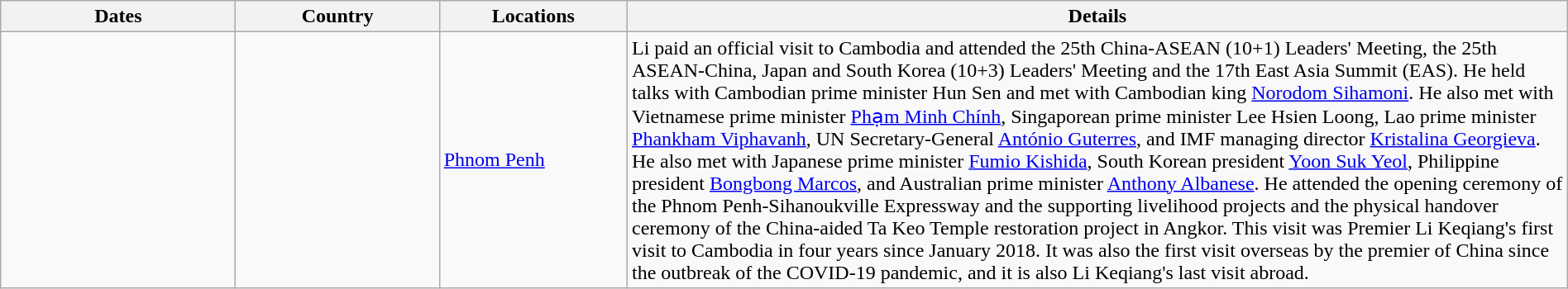<table class="wikitable sortable" border="1" style="margin: 1em auto 1em auto">
<tr>
<th style="width: 15%;">Dates</th>
<th style="width: 13%;">Country</th>
<th style="width: 12%;">Locations</th>
<th style="width: 60%;">Details</th>
</tr>
<tr>
<td></td>
<td></td>
<td><a href='#'>Phnom Penh</a></td>
<td>Li paid an official visit to Cambodia and attended the 25th China-ASEAN (10+1) Leaders' Meeting, the 25th ASEAN-China, Japan and South Korea (10+3) Leaders' Meeting and the 17th East Asia Summit (EAS). He held talks with Cambodian prime minister Hun Sen and met with Cambodian king <a href='#'>Norodom Sihamoni</a>. He also met with Vietnamese prime minister <a href='#'>Phạm Minh Chính</a>, Singaporean prime minister Lee Hsien Loong, Lao prime minister <a href='#'>Phankham Viphavanh</a>, UN Secretary-General <a href='#'>António Guterres</a>, and IMF managing director <a href='#'>Kristalina Georgieva</a>. He also met with Japanese prime minister <a href='#'>Fumio Kishida</a>, South Korean president <a href='#'>Yoon Suk Yeol</a>, Philippine president <a href='#'>Bongbong Marcos</a>, and Australian prime minister <a href='#'>Anthony Albanese</a>. He attended the opening ceremony of the Phnom Penh-Sihanoukville Expressway and the supporting livelihood projects and the physical handover ceremony of the China-aided Ta Keo Temple restoration project in Angkor. This visit was Premier Li Keqiang's first visit to Cambodia in four years since January 2018. It was also the first visit overseas by the premier of China since the outbreak of the COVID-19 pandemic, and it is also Li Keqiang's last visit abroad.</td>
</tr>
</table>
